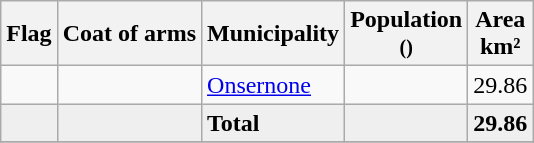<table class="wikitable">
<tr>
<th>Flag</th>
<th>Coat of arms</th>
<th>Municipality</th>
<th>Population<br><small>()</small></th>
<th>Area <br>km²</th>
</tr>
<tr>
<td></td>
<td></td>
<td><a href='#'>Onsernone</a></td>
<td align="center"></td>
<td align="center">29.86</td>
</tr>
<tr>
<td bgcolor="#EFEFEF"></td>
<td bgcolor="#EFEFEF"></td>
<td bgcolor="#EFEFEF"><strong>Total</strong></td>
<td bgcolor="#EFEFEF" align="center"></td>
<td bgcolor="#EFEFEF" align="center"><strong>29.86</strong></td>
</tr>
<tr>
</tr>
</table>
